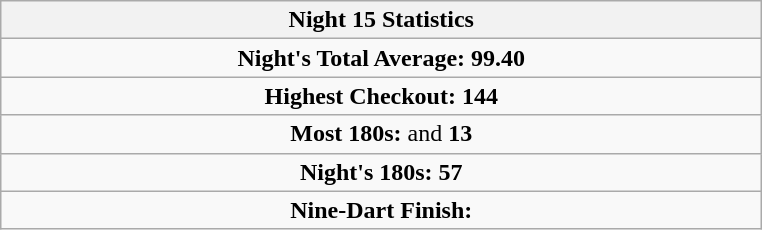<table class=wikitable style="text-align:center">
<tr>
<th width=500>Night 15 Statistics</th>
</tr>
<tr align=center>
<td colspan="3"><strong>Night's Total Average: 99.40</strong></td>
</tr>
<tr align=center>
<td colspan="3"><strong>Highest Checkout:</strong>  <strong>144</strong></td>
</tr>
<tr align=center>
<td colspan="3"><strong>Most 180s: </strong>  and  <strong>13</strong></td>
</tr>
<tr align=center>
<td colspan="3"><strong>Night's 180s: 57</strong></td>
</tr>
<tr align=center>
<td colspan="3"><strong>Nine-Dart Finish:</strong> </td>
</tr>
</table>
